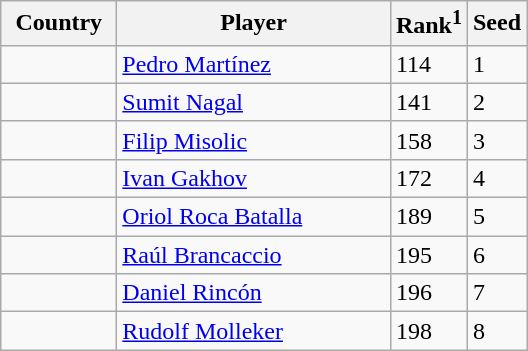<table class="sortable wikitable">
<tr>
<th width="70">Country</th>
<th width="175">Player</th>
<th>Rank<sup>1</sup></th>
<th>Seed</th>
</tr>
<tr>
<td></td>
<td><a href='#'>Pedro Martínez</a></td>
<td>114</td>
<td>1</td>
</tr>
<tr>
<td></td>
<td><a href='#'>Sumit Nagal</a></td>
<td>141</td>
<td>2</td>
</tr>
<tr>
<td></td>
<td><a href='#'>Filip Misolic</a></td>
<td>158</td>
<td>3</td>
</tr>
<tr>
<td></td>
<td><a href='#'>Ivan Gakhov</a></td>
<td>172</td>
<td>4</td>
</tr>
<tr>
<td></td>
<td><a href='#'>Oriol Roca Batalla</a></td>
<td>189</td>
<td>5</td>
</tr>
<tr>
<td></td>
<td><a href='#'>Raúl Brancaccio</a></td>
<td>195</td>
<td>6</td>
</tr>
<tr>
<td></td>
<td><a href='#'>Daniel Rincón</a></td>
<td>196</td>
<td>7</td>
</tr>
<tr>
<td></td>
<td><a href='#'>Rudolf Molleker</a></td>
<td>198</td>
<td>8</td>
</tr>
</table>
